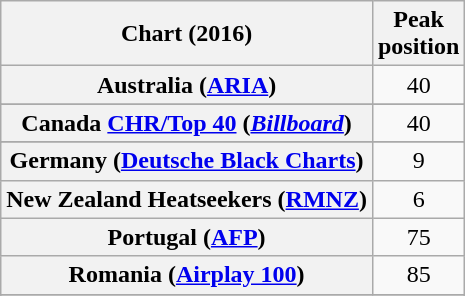<table class="wikitable sortable plainrowheaders" style="text-align:center;">
<tr>
<th>Chart (2016)</th>
<th>Peak<br>position</th>
</tr>
<tr>
<th scope="row">Australia (<a href='#'>ARIA</a>)</th>
<td>40</td>
</tr>
<tr>
</tr>
<tr>
</tr>
<tr>
<th scope="row">Canada <a href='#'>CHR/Top 40</a> (<em><a href='#'>Billboard</a></em>)</th>
<td style="text-align:center;">40</td>
</tr>
<tr>
</tr>
<tr>
</tr>
<tr>
<th scope="row">Germany (<a href='#'>Deutsche Black Charts</a>)</th>
<td>9</td>
</tr>
<tr>
<th scope="row">New Zealand Heatseekers (<a href='#'>RMNZ</a>)</th>
<td>6</td>
</tr>
<tr>
<th scope="row">Portugal (<a href='#'>AFP</a>)</th>
<td>75</td>
</tr>
<tr>
<th scope="row">Romania (<a href='#'>Airplay 100</a>)</th>
<td>85</td>
</tr>
<tr>
</tr>
<tr>
</tr>
<tr>
</tr>
<tr>
</tr>
<tr>
</tr>
<tr>
</tr>
<tr>
</tr>
<tr>
</tr>
<tr>
</tr>
<tr>
</tr>
</table>
